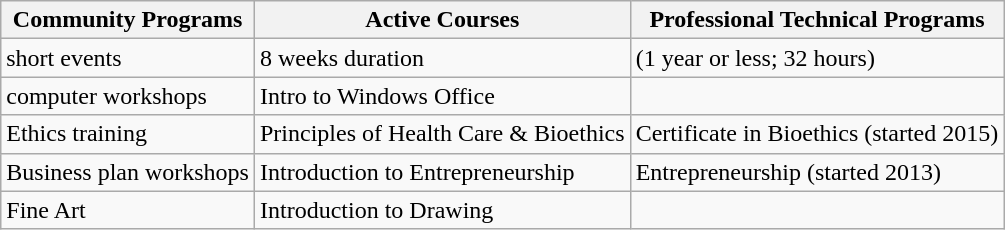<table class="wikitable">
<tr>
<th>Community Programs</th>
<th>Active Courses</th>
<th>Professional Technical Programs</th>
</tr>
<tr>
<td>short events</td>
<td>8 weeks duration</td>
<td>(1 year or less; 32 hours)</td>
</tr>
<tr>
<td>computer workshops</td>
<td>Intro to Windows Office</td>
<td></td>
</tr>
<tr>
<td>Ethics training</td>
<td>Principles of Health Care & Bioethics</td>
<td>Certificate in Bioethics (started 2015)</td>
</tr>
<tr>
<td>Business plan workshops</td>
<td>Introduction to Entrepreneurship</td>
<td>Entrepreneurship (started 2013)</td>
</tr>
<tr>
<td>Fine Art</td>
<td>Introduction to Drawing</td>
<td></td>
</tr>
</table>
